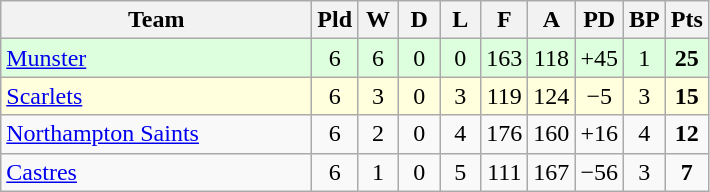<table class="wikitable" style="text-align:center">
<tr>
<th width="200">Team</th>
<th width="20">Pld</th>
<th width="20">W</th>
<th width="20">D</th>
<th width="20">L</th>
<th width="20">F</th>
<th width="20">A</th>
<th width="20">PD</th>
<th width="20">BP</th>
<th width="20">Pts</th>
</tr>
<tr bgcolor="ddffdd">
<td align=left> <a href='#'>Munster</a></td>
<td>6</td>
<td>6</td>
<td>0</td>
<td>0</td>
<td>163</td>
<td>118</td>
<td>+45</td>
<td>1</td>
<td><strong>25</strong></td>
</tr>
<tr bgcolor="ffffdd">
<td align=left> <a href='#'>Scarlets</a></td>
<td>6</td>
<td>3</td>
<td>0</td>
<td>3</td>
<td>119</td>
<td>124</td>
<td>−5</td>
<td>3</td>
<td><strong>15</strong></td>
</tr>
<tr>
<td align=left> <a href='#'>Northampton Saints</a></td>
<td>6</td>
<td>2</td>
<td>0</td>
<td>4</td>
<td>176</td>
<td>160</td>
<td>+16</td>
<td>4</td>
<td><strong>12</strong></td>
</tr>
<tr>
<td align=left> <a href='#'>Castres</a></td>
<td>6</td>
<td>1</td>
<td>0</td>
<td>5</td>
<td>111</td>
<td>167</td>
<td>−56</td>
<td>3</td>
<td><strong>7</strong></td>
</tr>
</table>
